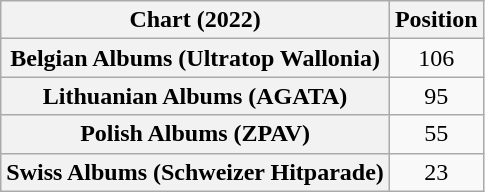<table class="wikitable sortable plainrowheaders" style="text-align:center">
<tr>
<th scope="col">Chart (2022)</th>
<th scope="col">Position</th>
</tr>
<tr>
<th scope="row">Belgian Albums (Ultratop Wallonia)</th>
<td>106</td>
</tr>
<tr>
<th scope="row">Lithuanian Albums (AGATA)</th>
<td>95</td>
</tr>
<tr>
<th scope="row">Polish Albums (ZPAV)</th>
<td>55</td>
</tr>
<tr>
<th scope="row">Swiss Albums (Schweizer Hitparade)</th>
<td>23</td>
</tr>
</table>
